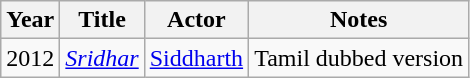<table class="wikitable sortable">
<tr>
<th scope="col">Year</th>
<th scope="col">Title</th>
<th scope="col">Actor</th>
<th class="unsortable" scope="col">Notes</th>
</tr>
<tr>
<td>2012</td>
<td><em><a href='#'>Sridhar</a></em></td>
<td><a href='#'>Siddharth</a></td>
<td>Tamil dubbed version</td>
</tr>
</table>
